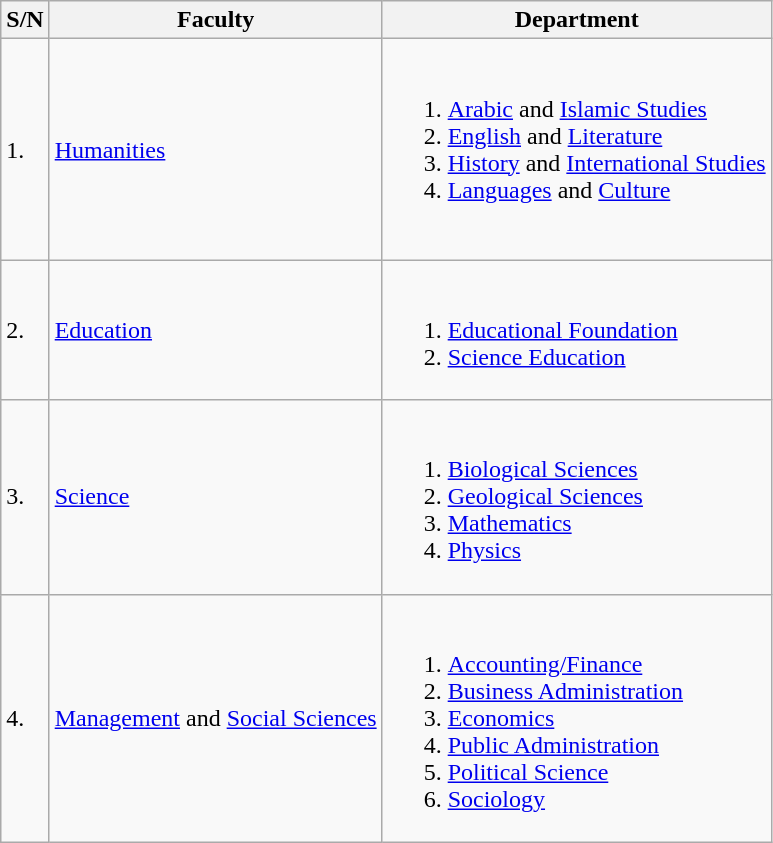<table class="wikitable">
<tr>
<th>S/N</th>
<th>Faculty</th>
<th>Department</th>
</tr>
<tr>
<td>1.</td>
<td><a href='#'>Humanities</a></td>
<td><br><ol><li><a href='#'>Arabic</a> and <a href='#'>Islamic Studies</a></li><li><a href='#'>English</a> and <a href='#'>Literature</a></li><li><a href='#'>History</a> and <a href='#'>International Studies</a></li><li><a href='#'>Languages</a> and <a href='#'>Culture</a></li></ol><br></td>
</tr>
<tr>
<td>2.</td>
<td><a href='#'>Education</a></td>
<td><br><ol><li><a href='#'>Educational Foundation</a></li><li><a href='#'>Science Education</a></li></ol></td>
</tr>
<tr>
<td>3.</td>
<td><a href='#'>Science</a></td>
<td><br><ol><li><a href='#'>Biological Sciences</a></li><li><a href='#'>Geological Sciences</a></li><li><a href='#'>Mathematics</a></li><li><a href='#'>Physics</a></li></ol></td>
</tr>
<tr>
<td>4.</td>
<td><a href='#'>Management</a> and <a href='#'>Social Sciences</a></td>
<td><br><ol><li><a href='#'>Accounting/Finance</a></li><li><a href='#'>Business Administration</a></li><li><a href='#'>Economics</a></li><li><a href='#'>Public Administration</a></li><li><a href='#'>Political Science</a></li><li><a href='#'>Sociology</a></li></ol></td>
</tr>
</table>
